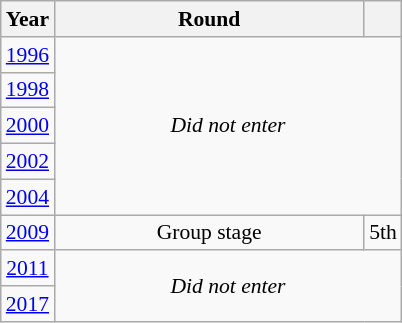<table class="wikitable" style="text-align: center; font-size:90%">
<tr>
<th>Year</th>
<th style="width:200px">Round</th>
<th></th>
</tr>
<tr>
<td><a href='#'>1996</a></td>
<td colspan="2" rowspan="5"><em>Did not enter</em></td>
</tr>
<tr>
<td><a href='#'>1998</a></td>
</tr>
<tr>
<td><a href='#'>2000</a></td>
</tr>
<tr>
<td><a href='#'>2002</a></td>
</tr>
<tr>
<td><a href='#'>2004</a></td>
</tr>
<tr>
<td><a href='#'>2009</a></td>
<td>Group stage</td>
<td>5th</td>
</tr>
<tr>
<td><a href='#'>2011</a></td>
<td colspan="2" rowspan="2"><em>Did not enter</em></td>
</tr>
<tr>
<td><a href='#'>2017</a></td>
</tr>
</table>
